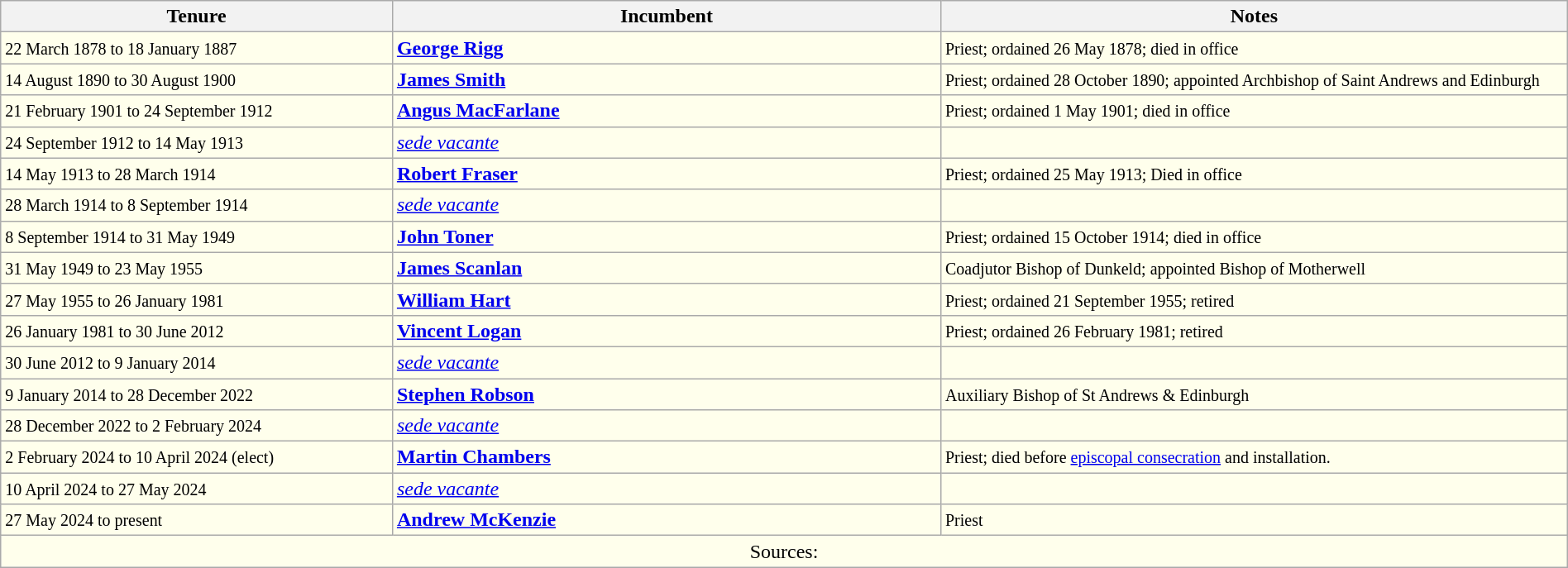<table class="wikitable" style="width:100%;" border="1" cellpadding="2">
<tr align=center>
<th width="25%">Tenure</th>
<th width="35%">Incumbent</th>
<th width="40%">Notes</th>
</tr>
<tr valign=top bgcolor="#ffffec">
<td><small>22 March 1878 to 18 January 1887</small></td>
<td><strong><a href='#'>George Rigg</a></strong></td>
<td><small>Priest; ordained 26 May 1878; died in office</small></td>
</tr>
<tr valign=top bgcolor="#ffffec">
<td><small>14 August 1890 to 30 August 1900</small></td>
<td><strong><a href='#'>James Smith</a></strong></td>
<td><small>Priest; ordained 28 October 1890; appointed Archbishop of Saint Andrews and Edinburgh</small></td>
</tr>
<tr valign=top bgcolor="#ffffec">
<td><small>21 February 1901 to 24 September 1912</small></td>
<td><strong><a href='#'>Angus MacFarlane</a></strong></td>
<td><small>Priest; ordained 1 May 1901; died in office</small></td>
</tr>
<tr valign=top bgcolor="#ffffec">
<td><small>24 September 1912 to 14 May 1913</small></td>
<td><em><a href='#'>sede vacante</a></em></td>
<td></td>
</tr>
<tr valign=top bgcolor="#ffffec">
<td><small>14 May 1913 to 28 March 1914</small></td>
<td><strong><a href='#'>Robert Fraser</a></strong></td>
<td><small>Priest; ordained 25 May 1913; Died in office</small></td>
</tr>
<tr valign=top bgcolor="#ffffec">
<td><small>28 March 1914 to 8 September 1914</small></td>
<td><em><a href='#'>sede vacante</a></em></td>
<td></td>
</tr>
<tr valign=top bgcolor="#ffffec">
<td><small>8 September 1914 to 31 May 1949</small></td>
<td><strong><a href='#'>John Toner</a></strong></td>
<td><small>Priest; ordained 15 October 1914; died in office</small></td>
</tr>
<tr valign=top bgcolor="#ffffec">
<td><small>31 May 1949 to 23 May 1955</small></td>
<td><strong><a href='#'>James Scanlan</a></strong></td>
<td><small>Coadjutor Bishop of Dunkeld; appointed Bishop of Motherwell</small></td>
</tr>
<tr valign=top bgcolor="#ffffec">
<td><small>27 May 1955 to 26 January 1981</small></td>
<td><strong><a href='#'>William Hart</a></strong></td>
<td><small>Priest; ordained 21 September 1955; retired</small></td>
</tr>
<tr valign=top bgcolor="#ffffec">
<td><small>26 January 1981 to 30 June 2012</small></td>
<td><strong><a href='#'>Vincent Logan</a></strong></td>
<td><small>Priest; ordained 26 February 1981; retired</small></td>
</tr>
<tr valign=top bgcolor="#ffffec">
<td><small>30 June 2012 to 9 January 2014</small></td>
<td><em><a href='#'>sede vacante</a></em></td>
<td></td>
</tr>
<tr valign=top bgcolor="#ffffec">
<td><small>9 January 2014 to 28 December 2022</small></td>
<td><strong><a href='#'>Stephen Robson</a></strong></td>
<td><small>Auxiliary Bishop of St Andrews & Edinburgh</small></td>
</tr>
<tr valign=top bgcolor="#ffffec">
<td><small>28 December 2022 to 2 February 2024</small></td>
<td><em><a href='#'>sede vacante</a></em></td>
<td></td>
</tr>
<tr valign="top" bgcolor="#ffffec">
<td><small>2 February 2024 to 10 April 2024 (elect)</small></td>
<td><strong><a href='#'>Martin Chambers</a></strong></td>
<td><small>Priest; died before <a href='#'>episcopal consecration</a> and installation.</small></td>
</tr>
<tr valign=top bgcolor="#ffffec">
<td><small>10 April 2024 to 27 May 2024</small></td>
<td><em><a href='#'>sede vacante</a></em></td>
<td></td>
</tr>
<tr valign="top" bgcolor="#ffffec">
<td><small>27 May 2024 to present</small></td>
<td><strong><a href='#'>Andrew McKenzie</a></strong></td>
<td><small>Priest</small></td>
</tr>
<tr valign=top bgcolor="#ffffec">
<td align=center colspan=3>Sources:</td>
</tr>
</table>
